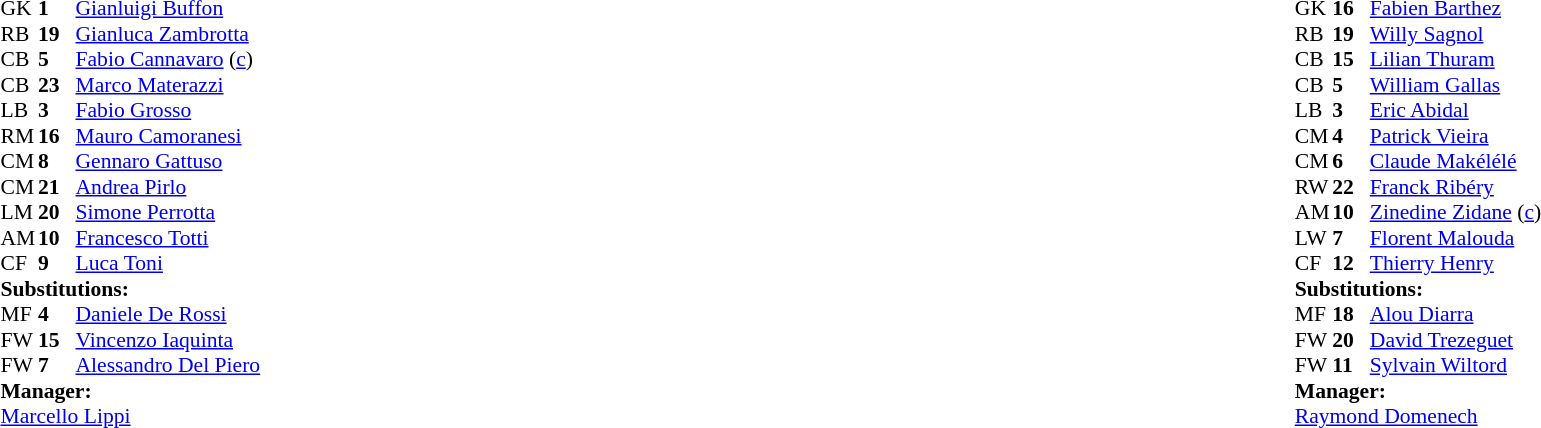<table style="width:100%">
<tr>
<td style="vertical-align:top;width:40%"><br><table style="font-size:90%" cellspacing="0" cellpadding="0">
<tr>
<th width="25"></th>
<th width="25"></th>
</tr>
<tr>
<td>GK</td>
<td><strong>1</strong></td>
<td><a href='#'>Gianluigi Buffon</a></td>
</tr>
<tr>
<td>RB</td>
<td><strong>19</strong></td>
<td><a href='#'>Gianluca Zambrotta</a></td>
<td></td>
</tr>
<tr>
<td>CB</td>
<td><strong>5</strong></td>
<td><a href='#'>Fabio Cannavaro</a> (<a href='#'>c</a>)</td>
</tr>
<tr>
<td>CB</td>
<td><strong>23</strong></td>
<td><a href='#'>Marco Materazzi</a></td>
</tr>
<tr>
<td>LB</td>
<td><strong>3</strong></td>
<td><a href='#'>Fabio Grosso</a></td>
</tr>
<tr>
<td>RM</td>
<td><strong>16</strong></td>
<td><a href='#'>Mauro Camoranesi</a></td>
<td></td>
<td></td>
</tr>
<tr>
<td>CM</td>
<td><strong>8</strong></td>
<td><a href='#'>Gennaro Gattuso</a></td>
</tr>
<tr>
<td>CM</td>
<td><strong>21</strong></td>
<td><a href='#'>Andrea Pirlo</a></td>
</tr>
<tr>
<td>LM</td>
<td><strong>20</strong></td>
<td><a href='#'>Simone Perrotta</a></td>
<td></td>
<td></td>
</tr>
<tr>
<td>AM</td>
<td><strong>10</strong></td>
<td><a href='#'>Francesco Totti</a></td>
<td></td>
<td></td>
</tr>
<tr>
<td>CF</td>
<td><strong>9</strong></td>
<td><a href='#'>Luca Toni</a></td>
</tr>
<tr>
<td colspan="4"><strong>Substitutions:</strong></td>
</tr>
<tr>
<td>MF</td>
<td><strong>4</strong></td>
<td><a href='#'>Daniele De Rossi</a></td>
<td></td>
<td></td>
</tr>
<tr>
<td>FW</td>
<td><strong>15</strong></td>
<td><a href='#'>Vincenzo Iaquinta</a></td>
<td></td>
<td></td>
</tr>
<tr>
<td>FW</td>
<td><strong>7</strong></td>
<td><a href='#'>Alessandro Del Piero</a></td>
<td></td>
<td></td>
</tr>
<tr>
<td colspan="4"><strong>Manager:</strong></td>
</tr>
<tr>
<td colspan="4"><a href='#'>Marcello Lippi</a></td>
</tr>
</table>
</td>
<td valign="top"></td>
<td style="vertical-align:top;width:50%"><br><table cellspacing="0" cellpadding="0" style="font-size:90%;margin:auto">
<tr>
<th width="25"></th>
<th width="25"></th>
</tr>
<tr>
<td>GK</td>
<td><strong>16</strong></td>
<td><a href='#'>Fabien Barthez</a></td>
</tr>
<tr>
<td>RB</td>
<td><strong>19</strong></td>
<td><a href='#'>Willy Sagnol</a></td>
<td></td>
</tr>
<tr>
<td>CB</td>
<td><strong>15</strong></td>
<td><a href='#'>Lilian Thuram</a></td>
</tr>
<tr>
<td>CB</td>
<td><strong>5</strong></td>
<td><a href='#'>William Gallas</a></td>
</tr>
<tr>
<td>LB</td>
<td><strong>3</strong></td>
<td><a href='#'>Eric Abidal</a></td>
</tr>
<tr>
<td>CM</td>
<td><strong>4</strong></td>
<td><a href='#'>Patrick Vieira</a></td>
<td></td>
<td></td>
</tr>
<tr>
<td>CM</td>
<td><strong>6</strong></td>
<td><a href='#'>Claude Makélélé</a></td>
<td></td>
</tr>
<tr>
<td>RW</td>
<td><strong>22</strong></td>
<td><a href='#'>Franck Ribéry</a></td>
<td></td>
<td></td>
</tr>
<tr>
<td>AM</td>
<td><strong>10</strong></td>
<td><a href='#'>Zinedine Zidane</a> (<a href='#'>c</a>)</td>
<td></td>
</tr>
<tr>
<td>LW</td>
<td><strong>7</strong></td>
<td><a href='#'>Florent Malouda</a></td>
<td></td>
</tr>
<tr>
<td>CF</td>
<td><strong>12</strong></td>
<td><a href='#'>Thierry Henry</a></td>
<td></td>
<td></td>
</tr>
<tr>
<td colspan="4"><strong>Substitutions:</strong></td>
</tr>
<tr>
<td>MF</td>
<td><strong>18</strong></td>
<td><a href='#'>Alou Diarra</a></td>
<td></td>
<td></td>
</tr>
<tr>
<td>FW</td>
<td><strong>20</strong></td>
<td><a href='#'>David Trezeguet</a></td>
<td></td>
<td></td>
</tr>
<tr>
<td>FW</td>
<td><strong>11</strong></td>
<td><a href='#'>Sylvain Wiltord</a></td>
<td></td>
<td></td>
</tr>
<tr>
<td colspan="4"><strong>Manager:</strong></td>
</tr>
<tr>
<td colspan="4"><a href='#'>Raymond Domenech</a></td>
</tr>
</table>
</td>
</tr>
</table>
